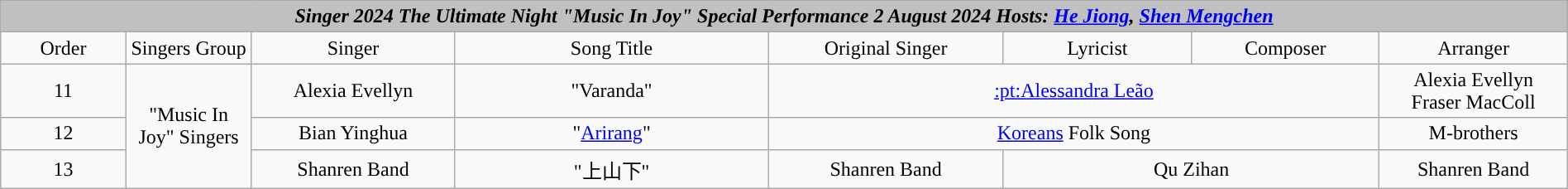<table class="wikitable sortable mw-collapsible iamasinger-s09" width="100%" style="text-align:center">
<tr align=center style="background:silver">
<td colspan="8"><div><strong><em>Singer<em> 2024 The Ultimate Night "Music In Joy" Special Performance 2 August 2024 Hosts: <a href='#'>He Jiong</a>, <a href='#'>Shen Mengchen</a><strong></div></td>
</tr>
<tr>
<td style="width:8%"></strong>Order<strong></td>
<td style="width:8%"></strong>Singers Group<strong></td>
<td style="width:13%"></strong>Singer<strong></td>
<td style="width:20%"></strong>Song Title<strong></td>
<td style="width:15%"></strong>Original Singer<strong></td>
<td style=width:12%"></strong>Lyricist<strong></td>
<td style="width:12%"></strong>Composer<strong></td>
<td style="width:12%"></strong>Arranger<strong></td>
</tr>
<tr>
<td>11</td>
<td rowspan=3>"Music In Joy" Singers</td>
<td>Alexia Evellyn</td>
<td>"Varanda"</td>
<td colspan=3><a href='#'>:pt:Alessandra Leão</a></td>
<td>Alexia Evellyn<br>Fraser MacColl</td>
</tr>
<tr>
<td>12</td>
<td>Bian Yinghua</td>
<td>"<a href='#'>Arirang</a>"</td>
<td colspan=3><a href='#'>Koreans</a> Folk Song</td>
<td>M-brothers</td>
</tr>
<tr>
<td>13</td>
<td>Shanren Band</td>
<td>"上山下"</td>
<td>Shanren Band</td>
<td colspan=2>Qu Zihan</td>
<td>Shanren Band<br></td>
</tr>
</table>
